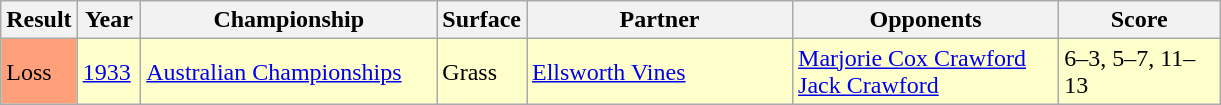<table class="sortable wikitable">
<tr>
<th style="width:40px">Result</th>
<th style="width:35px">Year</th>
<th style="width:190px">Championship</th>
<th style="width:50px">Surface</th>
<th style="width:170px">Partner</th>
<th style="width:170px">Opponents</th>
<th style="width:100px" class="unsortable">Score</th>
</tr>
<tr style="background:#ffffcc">
<td style="background:#FFA07A">Loss</td>
<td><a href='#'>1933</a></td>
<td><a href='#'>Australian Championships</a></td>
<td>Grass</td>
<td> <a href='#'>Ellsworth Vines</a></td>
<td> <a href='#'>Marjorie Cox Crawford</a><br> <a href='#'>Jack Crawford</a></td>
<td>6–3, 5–7, 11–13</td>
</tr>
</table>
